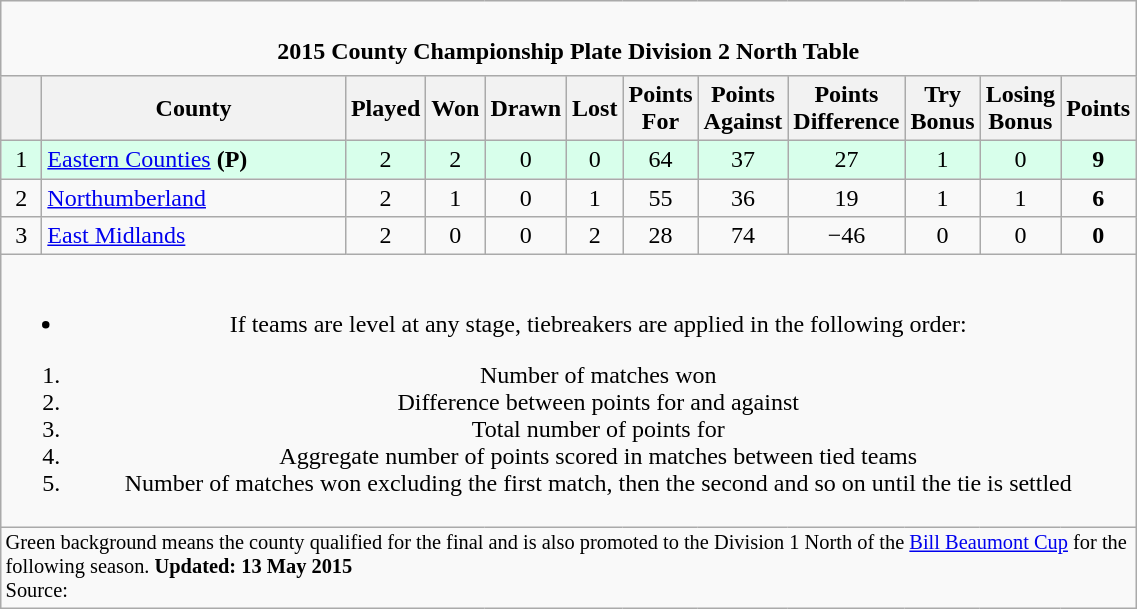<table class="wikitable" style="text-align: center;">
<tr>
<td colspan="15" cellpadding="0" cellspacing="0"><br><table border="0" width="100%" cellpadding="0" cellspacing="0">
<tr>
<td width=20% style="border:0px"></td>
<td style="border:0px"><strong>2015 County Championship Plate Division 2 North Table</strong></td>
<td width=20% style="border:0px" align=right></td>
</tr>
</table>
</td>
</tr>
<tr>
<th bgcolor="#efefef" width="20"></th>
<th bgcolor="#efefef" width="195">County</th>
<th bgcolor="#efefef" width="20">Played</th>
<th bgcolor="#efefef" width="20">Won</th>
<th bgcolor="#efefef" width="20">Drawn</th>
<th bgcolor="#efefef" width="20">Lost</th>
<th bgcolor="#efefef" width="20">Points For</th>
<th bgcolor="#efefef" width="20">Points Against</th>
<th bgcolor="#efefef" width="20">Points Difference</th>
<th bgcolor="#efefef" width="20">Try Bonus</th>
<th bgcolor="#efefef" width="20">Losing Bonus</th>
<th bgcolor="#efefef" width="20">Points</th>
</tr>
<tr bgcolor=#d8ffeb align=center>
<td>1</td>
<td style="text-align:left;"><a href='#'>Eastern Counties</a> <strong>(P)</strong></td>
<td>2</td>
<td>2</td>
<td>0</td>
<td>0</td>
<td>64</td>
<td>37</td>
<td>27</td>
<td>1</td>
<td>0</td>
<td><strong>9</strong></td>
</tr>
<tr>
<td>2</td>
<td style="text-align:left;"><a href='#'>Northumberland</a></td>
<td>2</td>
<td>1</td>
<td>0</td>
<td>1</td>
<td>55</td>
<td>36</td>
<td>19</td>
<td>1</td>
<td>1</td>
<td><strong>6</strong></td>
</tr>
<tr>
<td>3</td>
<td style="text-align:left;"><a href='#'>East Midlands</a></td>
<td>2</td>
<td>0</td>
<td>0</td>
<td>2</td>
<td>28</td>
<td>74</td>
<td>−46</td>
<td>0</td>
<td>0</td>
<td><strong>0</strong></td>
</tr>
<tr>
<td colspan="15"><br><ul><li>If teams are level at any stage, tiebreakers are applied in the following order:</li></ul><ol><li>Number of matches won</li><li>Difference between points for and against</li><li>Total number of points for</li><li>Aggregate number of points scored in matches between tied teams</li><li>Number of matches won excluding the first match, then the second and so on until the tie is settled</li></ol></td>
</tr>
<tr | style="text-align:left;" |>
<td colspan="15" style="border:0px;font-size:85%;"><span>Green background</span> means the county qualified for the final and is also promoted to the Division 1 North of the <a href='#'>Bill Beaumont Cup</a> for the following season. <strong>Updated: 13 May 2015</strong><br>Source: </td>
</tr>
</table>
